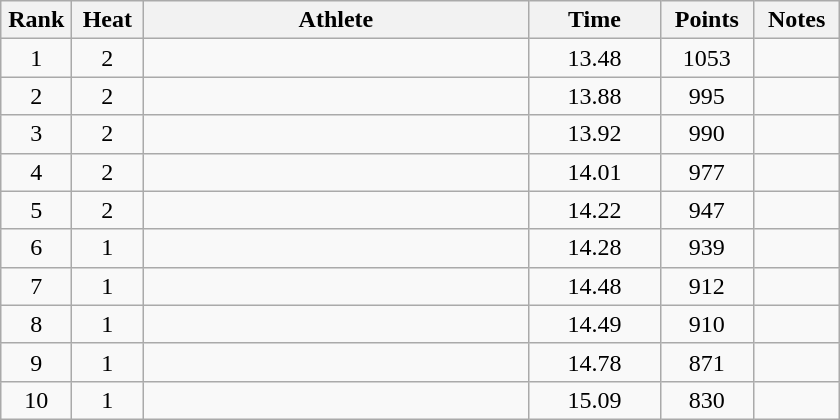<table class="wikitable" style="text-align:center">
<tr>
<th width=40>Rank</th>
<th width=40>Heat</th>
<th width=250>Athlete</th>
<th width=80>Time</th>
<th width=55>Points</th>
<th width=50>Notes</th>
</tr>
<tr>
<td>1</td>
<td>2</td>
<td align=left></td>
<td>13.48</td>
<td>1053</td>
<td></td>
</tr>
<tr>
<td>2</td>
<td>2</td>
<td align=left></td>
<td>13.88</td>
<td>995</td>
<td></td>
</tr>
<tr>
<td>3</td>
<td>2</td>
<td align=left></td>
<td>13.92</td>
<td>990</td>
<td></td>
</tr>
<tr>
<td>4</td>
<td>2</td>
<td align=left></td>
<td>14.01</td>
<td>977</td>
<td></td>
</tr>
<tr>
<td>5</td>
<td>2</td>
<td align=left></td>
<td>14.22</td>
<td>947</td>
<td></td>
</tr>
<tr>
<td>6</td>
<td>1</td>
<td align=left></td>
<td>14.28</td>
<td>939</td>
<td></td>
</tr>
<tr>
<td>7</td>
<td>1</td>
<td align=left></td>
<td>14.48</td>
<td>912</td>
<td></td>
</tr>
<tr>
<td>8</td>
<td>1</td>
<td align=left></td>
<td>14.49</td>
<td>910</td>
<td></td>
</tr>
<tr>
<td>9</td>
<td>1</td>
<td align=left></td>
<td>14.78</td>
<td>871</td>
<td></td>
</tr>
<tr>
<td>10</td>
<td>1</td>
<td align=left></td>
<td>15.09</td>
<td>830</td>
<td></td>
</tr>
</table>
